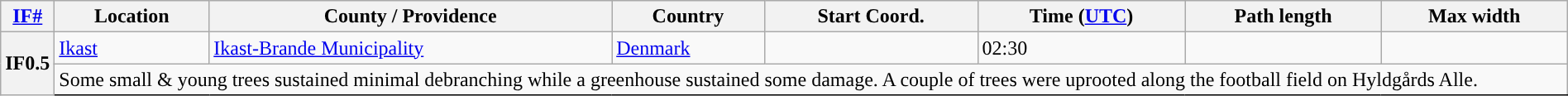<table class="wikitable sortable" style="width:100%;">
<tr>
<th scope="col" width="2%" align="center"><a href='#'>IF#</a></th>
<th scope="col" align="center" class="unsortable">Location</th>
<th scope="col" align="center" class="unsortable">County / Providence</th>
<th scope="col" align="center">Country</th>
<th scope="col" align="center">Start Coord.</th>
<th scope="col" align="center">Time (<a href='#'>UTC</a>)</th>
<th scope="col" align="center">Path length</th>
<th scope="col" align="center">Max width</th>
</tr>
<tr>
<th scope="row" rowspan="2" style="background-color:#">IF0.5</th>
<td><a href='#'>Ikast</a></td>
<td><a href='#'>Ikast-Brande Municipality</a></td>
<td><a href='#'>Denmark</a></td>
<td></td>
<td>02:30</td>
<td></td>
<td></td>
</tr>
<tr class="expand-child">
<td colspan="8" style=" border-bottom: 1px solid black ">Some small & young trees sustained minimal debranching while a greenhouse sustained some damage. A couple of trees were uprooted along the football field on Hyldgårds Alle.</td>
</tr>
</table>
